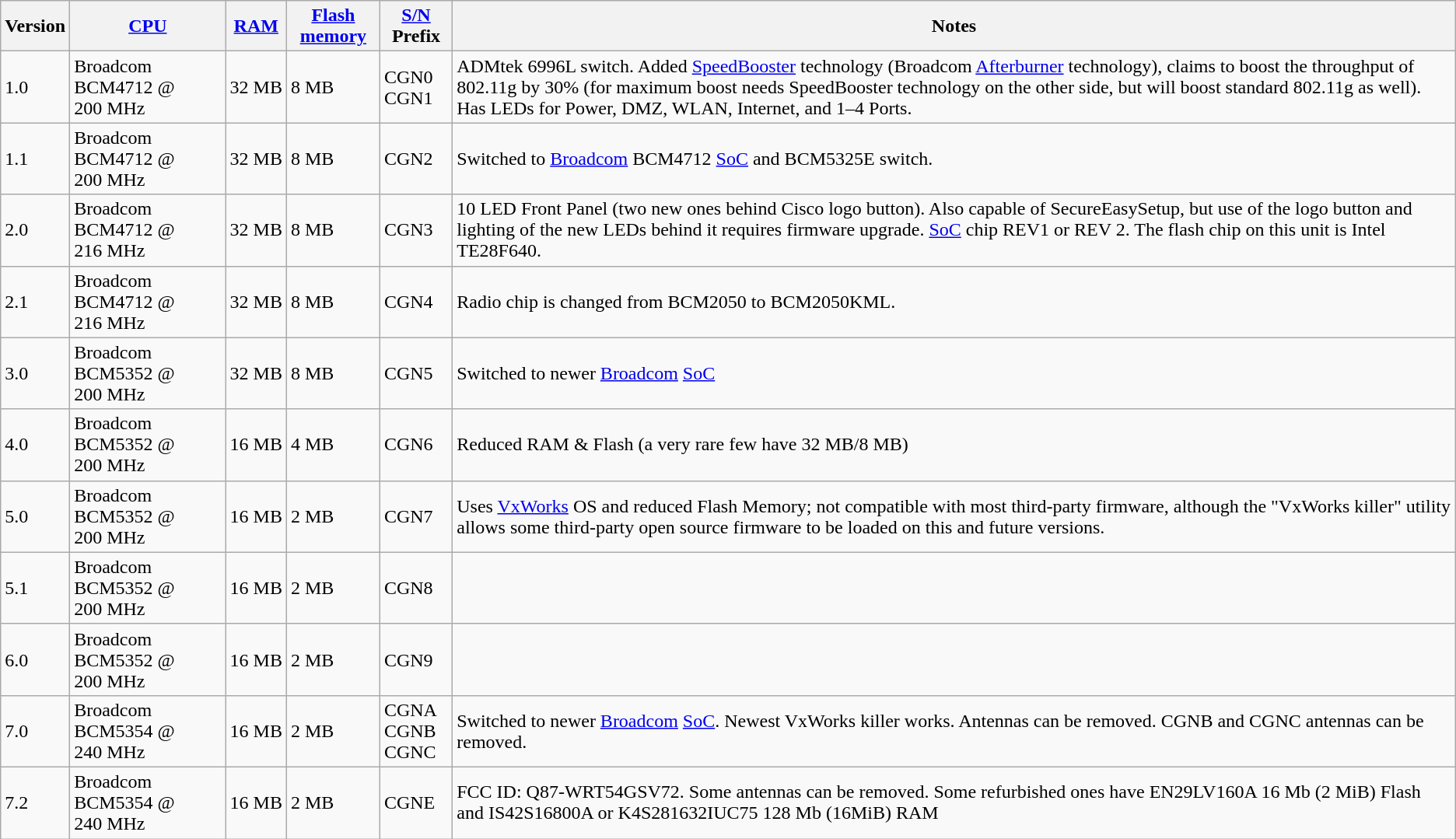<table class="wikitable sortable">
<tr>
<th>Version</th>
<th><a href='#'>CPU</a></th>
<th><a href='#'>RAM</a></th>
<th><a href='#'>Flash memory</a></th>
<th><a href='#'>S/N</a> Prefix</th>
<th>Notes</th>
</tr>
<tr>
<td>1.0</td>
<td>Broadcom BCM4712 @ 200 MHz</td>
<td>32 MB</td>
<td>8 MB</td>
<td>CGN0<br>CGN1</td>
<td>ADMtek 6996L switch. Added <a href='#'>SpeedBooster</a> technology (Broadcom <a href='#'>Afterburner</a> technology), claims to boost the throughput of 802.11g by 30% (for maximum boost needs SpeedBooster technology on the other side, but will boost standard 802.11g as well). Has LEDs for Power, DMZ, WLAN, Internet, and 1–4 Ports.</td>
</tr>
<tr>
<td>1.1</td>
<td>Broadcom BCM4712 @ 200 MHz</td>
<td>32 MB</td>
<td>8 MB</td>
<td>CGN2</td>
<td>Switched to <a href='#'>Broadcom</a> BCM4712 <a href='#'>SoC</a> and BCM5325E switch.</td>
</tr>
<tr>
<td>2.0</td>
<td>Broadcom BCM4712 @ 216 MHz</td>
<td>32 MB</td>
<td>8 MB</td>
<td>CGN3</td>
<td>10 LED Front Panel (two new ones behind Cisco logo button). Also capable of SecureEasySetup, but use of the logo button and lighting of the new LEDs behind it requires firmware upgrade. <a href='#'>SoC</a> chip REV1 or REV 2.  The flash chip on this unit is Intel TE28F640.</td>
</tr>
<tr>
<td>2.1</td>
<td>Broadcom BCM4712 @ 216 MHz</td>
<td>32 MB</td>
<td>8 MB</td>
<td>CGN4</td>
<td>Radio chip is changed from BCM2050 to BCM2050KML.</td>
</tr>
<tr>
<td>3.0</td>
<td>Broadcom BCM5352 @ 200 MHz</td>
<td>32 MB</td>
<td>8 MB</td>
<td>CGN5</td>
<td>Switched to newer <a href='#'>Broadcom</a> <a href='#'>SoC</a></td>
</tr>
<tr>
<td>4.0</td>
<td>Broadcom BCM5352 @ 200 MHz</td>
<td>16 MB</td>
<td>4 MB</td>
<td>CGN6</td>
<td>Reduced RAM & Flash (a very rare few have 32 MB/8 MB)</td>
</tr>
<tr>
<td>5.0</td>
<td>Broadcom BCM5352 @ 200 MHz</td>
<td>16 MB</td>
<td>2 MB</td>
<td>CGN7</td>
<td>Uses <a href='#'>VxWorks</a> OS and reduced Flash Memory; not compatible with most third-party firmware, although the "VxWorks killer" utility allows some third-party open source firmware to be loaded on this and future versions.</td>
</tr>
<tr>
<td>5.1</td>
<td>Broadcom BCM5352 @ 200 MHz</td>
<td>16 MB</td>
<td>2 MB</td>
<td>CGN8</td>
<td></td>
</tr>
<tr>
<td>6.0</td>
<td>Broadcom BCM5352 @ 200 MHz</td>
<td>16 MB</td>
<td>2 MB</td>
<td>CGN9</td>
<td></td>
</tr>
<tr>
<td>7.0</td>
<td>Broadcom BCM5354 @ 240 MHz</td>
<td>16 MB</td>
<td>2 MB</td>
<td>CGNA<br>CGNB<br>CGNC</td>
<td>Switched to newer <a href='#'>Broadcom</a> <a href='#'>SoC</a>. Newest VxWorks killer works. Antennas can be removed. CGNB and CGNC antennas can be removed.</td>
</tr>
<tr>
<td>7.2</td>
<td>Broadcom BCM5354 @ 240 MHz</td>
<td>16 MB</td>
<td>2 MB</td>
<td>CGNE</td>
<td>FCC ID: Q87-WRT54GSV72. Some antennas can be removed. Some refurbished ones have EN29LV160A 16 Mb (2 MiB) Flash and IS42S16800A or K4S281632IUC75 128 Mb (16MiB) RAM</td>
</tr>
</table>
